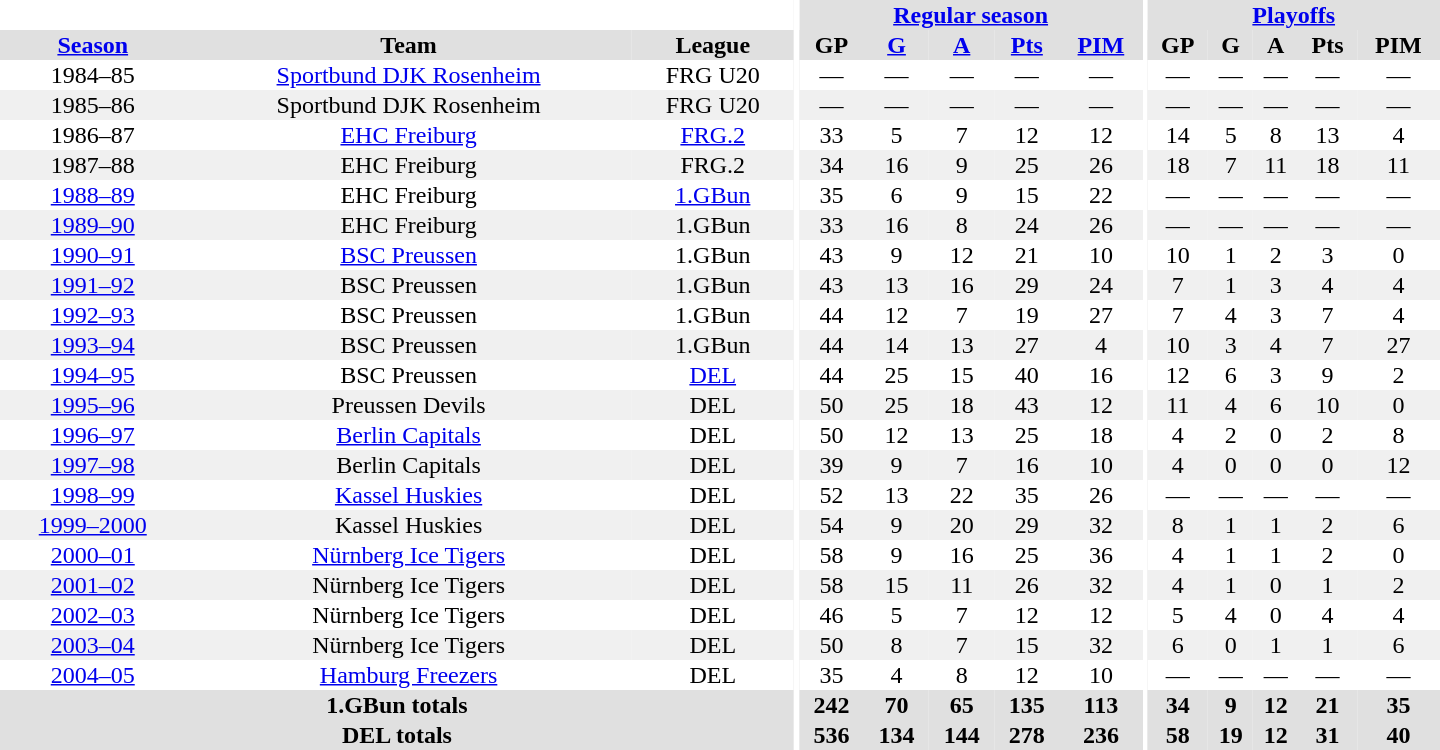<table border="0" cellpadding="1" cellspacing="0" style="text-align:center; width:60em">
<tr bgcolor="#e0e0e0">
<th colspan="3" bgcolor="#ffffff"></th>
<th rowspan="100" bgcolor="#ffffff"></th>
<th colspan="5"><a href='#'>Regular season</a></th>
<th rowspan="100" bgcolor="#ffffff"></th>
<th colspan="5"><a href='#'>Playoffs</a></th>
</tr>
<tr bgcolor="#e0e0e0">
<th><a href='#'>Season</a></th>
<th>Team</th>
<th>League</th>
<th>GP</th>
<th><a href='#'>G</a></th>
<th><a href='#'>A</a></th>
<th><a href='#'>Pts</a></th>
<th><a href='#'>PIM</a></th>
<th>GP</th>
<th>G</th>
<th>A</th>
<th>Pts</th>
<th>PIM</th>
</tr>
<tr>
<td>1984–85</td>
<td><a href='#'>Sportbund DJK Rosenheim</a></td>
<td>FRG U20</td>
<td>—</td>
<td>—</td>
<td>—</td>
<td>—</td>
<td>—</td>
<td>—</td>
<td>—</td>
<td>—</td>
<td>—</td>
<td>—</td>
</tr>
<tr bgcolor="#f0f0f0">
<td>1985–86</td>
<td>Sportbund DJK Rosenheim</td>
<td>FRG U20</td>
<td>—</td>
<td>—</td>
<td>—</td>
<td>—</td>
<td>—</td>
<td>—</td>
<td>—</td>
<td>—</td>
<td>—</td>
<td>—</td>
</tr>
<tr>
<td>1986–87</td>
<td><a href='#'>EHC Freiburg</a></td>
<td><a href='#'>FRG.2</a></td>
<td>33</td>
<td>5</td>
<td>7</td>
<td>12</td>
<td>12</td>
<td>14</td>
<td>5</td>
<td>8</td>
<td>13</td>
<td>4</td>
</tr>
<tr bgcolor="#f0f0f0">
<td>1987–88</td>
<td>EHC Freiburg</td>
<td>FRG.2</td>
<td>34</td>
<td>16</td>
<td>9</td>
<td>25</td>
<td>26</td>
<td>18</td>
<td>7</td>
<td>11</td>
<td>18</td>
<td>11</td>
</tr>
<tr>
<td><a href='#'>1988–89</a></td>
<td>EHC Freiburg</td>
<td><a href='#'>1.GBun</a></td>
<td>35</td>
<td>6</td>
<td>9</td>
<td>15</td>
<td>22</td>
<td>—</td>
<td>—</td>
<td>—</td>
<td>—</td>
<td>—</td>
</tr>
<tr bgcolor="#f0f0f0">
<td><a href='#'>1989–90</a></td>
<td>EHC Freiburg</td>
<td>1.GBun</td>
<td>33</td>
<td>16</td>
<td>8</td>
<td>24</td>
<td>26</td>
<td>—</td>
<td>—</td>
<td>—</td>
<td>—</td>
<td>—</td>
</tr>
<tr>
<td><a href='#'>1990–91</a></td>
<td><a href='#'>BSC Preussen</a></td>
<td>1.GBun</td>
<td>43</td>
<td>9</td>
<td>12</td>
<td>21</td>
<td>10</td>
<td>10</td>
<td>1</td>
<td>2</td>
<td>3</td>
<td>0</td>
</tr>
<tr bgcolor="#f0f0f0">
<td><a href='#'>1991–92</a></td>
<td>BSC Preussen</td>
<td>1.GBun</td>
<td>43</td>
<td>13</td>
<td>16</td>
<td>29</td>
<td>24</td>
<td>7</td>
<td>1</td>
<td>3</td>
<td>4</td>
<td>4</td>
</tr>
<tr>
<td><a href='#'>1992–93</a></td>
<td>BSC Preussen</td>
<td>1.GBun</td>
<td>44</td>
<td>12</td>
<td>7</td>
<td>19</td>
<td>27</td>
<td>7</td>
<td>4</td>
<td>3</td>
<td>7</td>
<td>4</td>
</tr>
<tr bgcolor="#f0f0f0">
<td><a href='#'>1993–94</a></td>
<td>BSC Preussen</td>
<td>1.GBun</td>
<td>44</td>
<td>14</td>
<td>13</td>
<td>27</td>
<td>4</td>
<td>10</td>
<td>3</td>
<td>4</td>
<td>7</td>
<td>27</td>
</tr>
<tr>
<td><a href='#'>1994–95</a></td>
<td>BSC Preussen</td>
<td><a href='#'>DEL</a></td>
<td>44</td>
<td>25</td>
<td>15</td>
<td>40</td>
<td>16</td>
<td>12</td>
<td>6</td>
<td>3</td>
<td>9</td>
<td>2</td>
</tr>
<tr bgcolor="#f0f0f0">
<td><a href='#'>1995–96</a></td>
<td>Preussen Devils</td>
<td>DEL</td>
<td>50</td>
<td>25</td>
<td>18</td>
<td>43</td>
<td>12</td>
<td>11</td>
<td>4</td>
<td>6</td>
<td>10</td>
<td>0</td>
</tr>
<tr>
<td><a href='#'>1996–97</a></td>
<td><a href='#'>Berlin Capitals</a></td>
<td>DEL</td>
<td>50</td>
<td>12</td>
<td>13</td>
<td>25</td>
<td>18</td>
<td>4</td>
<td>2</td>
<td>0</td>
<td>2</td>
<td>8</td>
</tr>
<tr bgcolor="#f0f0f0">
<td><a href='#'>1997–98</a></td>
<td>Berlin Capitals</td>
<td>DEL</td>
<td>39</td>
<td>9</td>
<td>7</td>
<td>16</td>
<td>10</td>
<td>4</td>
<td>0</td>
<td>0</td>
<td>0</td>
<td>12</td>
</tr>
<tr>
<td><a href='#'>1998–99</a></td>
<td><a href='#'>Kassel Huskies</a></td>
<td>DEL</td>
<td>52</td>
<td>13</td>
<td>22</td>
<td>35</td>
<td>26</td>
<td>—</td>
<td>—</td>
<td>—</td>
<td>—</td>
<td>—</td>
</tr>
<tr bgcolor="#f0f0f0">
<td><a href='#'>1999–2000</a></td>
<td>Kassel Huskies</td>
<td>DEL</td>
<td>54</td>
<td>9</td>
<td>20</td>
<td>29</td>
<td>32</td>
<td>8</td>
<td>1</td>
<td>1</td>
<td>2</td>
<td>6</td>
</tr>
<tr>
<td><a href='#'>2000–01</a></td>
<td><a href='#'>Nürnberg Ice Tigers</a></td>
<td>DEL</td>
<td>58</td>
<td>9</td>
<td>16</td>
<td>25</td>
<td>36</td>
<td>4</td>
<td>1</td>
<td>1</td>
<td>2</td>
<td>0</td>
</tr>
<tr bgcolor="#f0f0f0">
<td><a href='#'>2001–02</a></td>
<td>Nürnberg Ice Tigers</td>
<td>DEL</td>
<td>58</td>
<td>15</td>
<td>11</td>
<td>26</td>
<td>32</td>
<td>4</td>
<td>1</td>
<td>0</td>
<td>1</td>
<td>2</td>
</tr>
<tr>
<td><a href='#'>2002–03</a></td>
<td>Nürnberg Ice Tigers</td>
<td>DEL</td>
<td>46</td>
<td>5</td>
<td>7</td>
<td>12</td>
<td>12</td>
<td>5</td>
<td>4</td>
<td>0</td>
<td>4</td>
<td>4</td>
</tr>
<tr bgcolor="#f0f0f0">
<td><a href='#'>2003–04</a></td>
<td>Nürnberg Ice Tigers</td>
<td>DEL</td>
<td>50</td>
<td>8</td>
<td>7</td>
<td>15</td>
<td>32</td>
<td>6</td>
<td>0</td>
<td>1</td>
<td>1</td>
<td>6</td>
</tr>
<tr>
<td><a href='#'>2004–05</a></td>
<td><a href='#'>Hamburg Freezers</a></td>
<td>DEL</td>
<td>35</td>
<td>4</td>
<td>8</td>
<td>12</td>
<td>10</td>
<td>—</td>
<td>—</td>
<td>—</td>
<td>—</td>
<td>—</td>
</tr>
<tr bgcolor="#e0e0e0">
<th colspan="3">1.GBun totals</th>
<th>242</th>
<th>70</th>
<th>65</th>
<th>135</th>
<th>113</th>
<th>34</th>
<th>9</th>
<th>12</th>
<th>21</th>
<th>35</th>
</tr>
<tr bgcolor="#e0e0e0">
<th colspan="3">DEL totals</th>
<th>536</th>
<th>134</th>
<th>144</th>
<th>278</th>
<th>236</th>
<th>58</th>
<th>19</th>
<th>12</th>
<th>31</th>
<th>40</th>
</tr>
</table>
